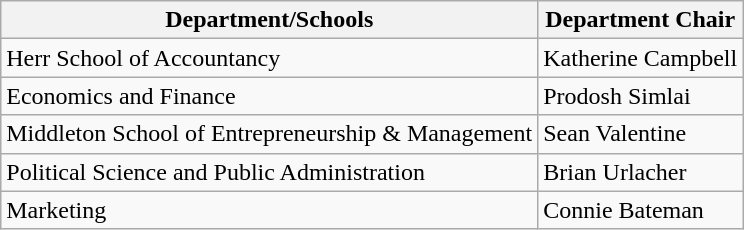<table class="wikitable">
<tr>
<th>Department/Schools</th>
<th>Department Chair</th>
</tr>
<tr>
<td>Herr School of Accountancy</td>
<td>Katherine Campbell</td>
</tr>
<tr>
<td>Economics and Finance</td>
<td>Prodosh Simlai</td>
</tr>
<tr>
<td>Middleton School of Entrepreneurship & Management</td>
<td>Sean Valentine</td>
</tr>
<tr>
<td>Political Science and Public Administration</td>
<td>Brian Urlacher</td>
</tr>
<tr>
<td>Marketing</td>
<td>Connie Bateman</td>
</tr>
</table>
